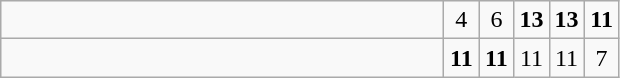<table class="wikitable">
<tr>
<td style="width:18em"></td>
<td align=center style="width:1em">4</td>
<td align=center style="width:1em">6</td>
<td align=center style="width:1em"><strong>13</strong></td>
<td align=center style="width:1em"><strong>13</strong></td>
<td align=center style="width:1em"><strong>11</strong></td>
</tr>
<tr>
<td style="width:18em"></td>
<td align=center style="width:1em"><strong>11</strong></td>
<td align=center style="width:1em"><strong>11</strong></td>
<td align=center style="width:1em">11</td>
<td align=center style="width:1em">11</td>
<td align=center style="width:1em">7</td>
</tr>
</table>
